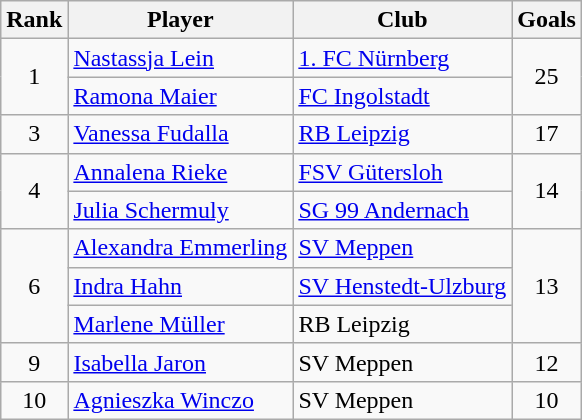<table class="wikitable sortable" style="text-align:center">
<tr>
<th>Rank</th>
<th>Player</th>
<th>Club</th>
<th>Goals</th>
</tr>
<tr>
<td rowspan="2">1</td>
<td align=left> <a href='#'>Nastassja Lein</a></td>
<td align=left><a href='#'>1. FC Nürnberg</a></td>
<td rowspan="2">25</td>
</tr>
<tr>
<td align=left> <a href='#'>Ramona Maier</a></td>
<td align=left><a href='#'>FC Ingolstadt</a></td>
</tr>
<tr>
<td>3</td>
<td align=left> <a href='#'>Vanessa Fudalla</a></td>
<td align=left><a href='#'>RB Leipzig</a></td>
<td>17</td>
</tr>
<tr>
<td rowspan="2">4</td>
<td align=left> <a href='#'>Annalena Rieke</a></td>
<td align=left><a href='#'>FSV Gütersloh</a></td>
<td rowspan="2">14</td>
</tr>
<tr>
<td align=left> <a href='#'>Julia Schermuly</a></td>
<td align=left><a href='#'>SG 99 Andernach</a></td>
</tr>
<tr>
<td rowspan="3">6</td>
<td align=left> <a href='#'>Alexandra Emmerling</a></td>
<td align=left><a href='#'>SV Meppen</a></td>
<td rowspan="3">13</td>
</tr>
<tr>
<td align=left> <a href='#'>Indra Hahn</a></td>
<td align=left><a href='#'>SV Henstedt-Ulzburg</a></td>
</tr>
<tr>
<td align=left> <a href='#'>Marlene Müller</a></td>
<td align=left>RB Leipzig</td>
</tr>
<tr>
<td>9</td>
<td align=left> <a href='#'>Isabella Jaron</a></td>
<td align=left>SV Meppen</td>
<td>12</td>
</tr>
<tr>
<td>10</td>
<td align=left> <a href='#'>Agnieszka Winczo</a></td>
<td align=left>SV Meppen</td>
<td>10</td>
</tr>
</table>
